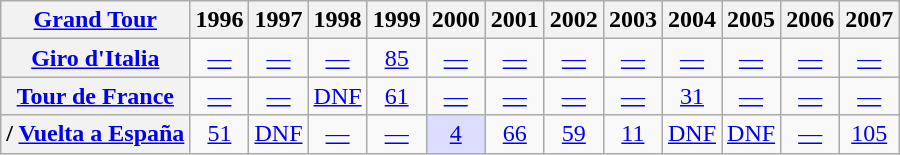<table class="wikitable plainrowheaders">
<tr>
<th scope="col"><a href='#'>Grand Tour</a></th>
<th scope="col">1996</th>
<th scope="col">1997</th>
<th scope="col">1998</th>
<th scope="col">1999</th>
<th scope="col">2000</th>
<th scope="col">2001</th>
<th scope="col">2002</th>
<th scope="col">2003</th>
<th scope="col">2004</th>
<th scope="col">2005</th>
<th scope="col">2006</th>
<th scope="col">2007</th>
</tr>
<tr style="text-align:center;">
<th scope="row"> <a href='#'>Giro d'Italia</a></th>
<td><a href='#'>—</a></td>
<td><a href='#'>—</a></td>
<td><a href='#'>—</a></td>
<td><a href='#'>85</a></td>
<td><a href='#'>—</a></td>
<td><a href='#'>—</a></td>
<td><a href='#'>—</a></td>
<td><a href='#'>—</a></td>
<td><a href='#'>—</a></td>
<td><a href='#'>—</a></td>
<td><a href='#'>—</a></td>
<td><a href='#'>—</a></td>
</tr>
<tr style="text-align:center;">
<th scope="row"> <a href='#'>Tour de France</a></th>
<td><a href='#'>—</a></td>
<td><a href='#'>—</a></td>
<td><a href='#'>DNF</a></td>
<td><a href='#'>61</a></td>
<td><a href='#'>—</a></td>
<td><a href='#'>—</a></td>
<td><a href='#'>—</a></td>
<td><a href='#'>—</a></td>
<td><a href='#'>31</a></td>
<td><a href='#'>—</a></td>
<td><a href='#'>—</a></td>
<td><a href='#'>—</a></td>
</tr>
<tr style="text-align:center;">
<th scope="row">/ <a href='#'>Vuelta a España</a></th>
<td><a href='#'>51</a></td>
<td><a href='#'>DNF</a></td>
<td><a href='#'>—</a></td>
<td><a href='#'>—</a></td>
<td style="background:#ddf;"><a href='#'>4</a></td>
<td><a href='#'>66</a></td>
<td><a href='#'>59</a></td>
<td><a href='#'>11</a></td>
<td><a href='#'>DNF</a></td>
<td><a href='#'>DNF</a></td>
<td><a href='#'>—</a></td>
<td><a href='#'>105</a></td>
</tr>
</table>
